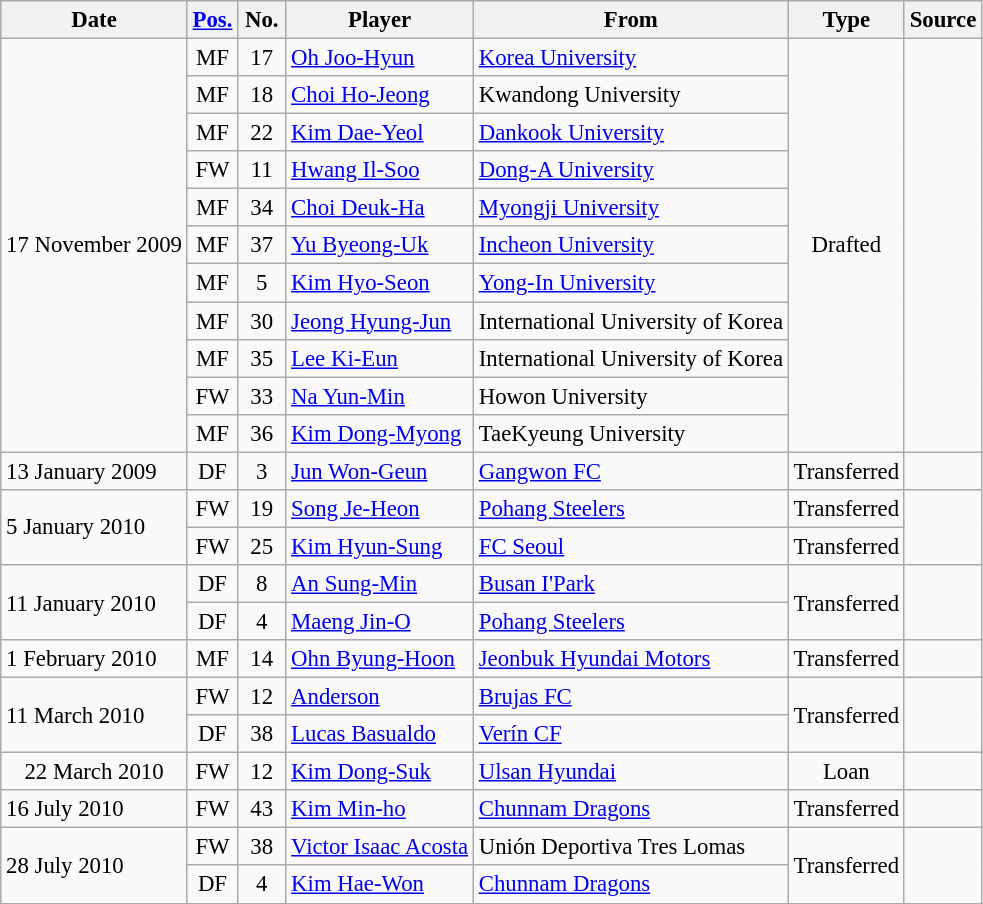<table class="wikitable" style="font-size:95%; text-align:center;">
<tr>
<th>Date</th>
<th width=25><a href='#'>Pos.</a></th>
<th width=25>No.</th>
<th>Player</th>
<th>From</th>
<th>Type</th>
<th>Source </th>
</tr>
<tr>
<td rowspan="11" align=left>17 November 2009</td>
<td>MF</td>
<td>17</td>
<td align=left> <a href='#'>Oh Joo-Hyun</a></td>
<td align=left> <a href='#'>Korea University</a></td>
<td rowspan="11">Drafted</td>
<td rowspan="11"><small></small></td>
</tr>
<tr>
<td>MF</td>
<td>18</td>
<td align=left> <a href='#'>Choi Ho-Jeong</a></td>
<td align=left> Kwandong University</td>
</tr>
<tr>
<td>MF</td>
<td>22</td>
<td align=left> <a href='#'>Kim Dae-Yeol</a></td>
<td align=left> <a href='#'>Dankook University</a></td>
</tr>
<tr>
<td>FW</td>
<td>11</td>
<td align=left> <a href='#'>Hwang Il-Soo</a></td>
<td align=left> <a href='#'>Dong-A University</a></td>
</tr>
<tr>
<td>MF</td>
<td>34</td>
<td align=left> <a href='#'>Choi Deuk-Ha</a></td>
<td align=left> <a href='#'>Myongji University</a></td>
</tr>
<tr>
<td>MF</td>
<td>37</td>
<td align=left> <a href='#'>Yu Byeong-Uk</a></td>
<td align=left> <a href='#'>Incheon University</a></td>
</tr>
<tr>
<td>MF</td>
<td>5</td>
<td align=left> <a href='#'>Kim Hyo-Seon</a></td>
<td align=left> <a href='#'>Yong-In University</a></td>
</tr>
<tr>
<td>MF</td>
<td>30</td>
<td align=left> <a href='#'>Jeong Hyung-Jun</a></td>
<td align=left> International University of Korea</td>
</tr>
<tr>
<td>MF</td>
<td>35</td>
<td align=left> <a href='#'>Lee Ki-Eun</a></td>
<td align=left> International University of Korea</td>
</tr>
<tr>
<td>FW</td>
<td>33</td>
<td align=left> <a href='#'>Na Yun-Min</a></td>
<td align=left> Howon University</td>
</tr>
<tr>
<td>MF</td>
<td>36</td>
<td align=left> <a href='#'>Kim Dong-Myong</a></td>
<td align=left> TaeKyeung University</td>
</tr>
<tr>
<td align=left>13 January 2009</td>
<td>DF</td>
<td>3</td>
<td align=left> <a href='#'>Jun Won-Geun</a></td>
<td align=left> <a href='#'>Gangwon FC</a></td>
<td>Transferred</td>
<td rowspan="1"><small></small></td>
</tr>
<tr>
<td rowspan="2" align=left>5 January 2010</td>
<td>FW</td>
<td>19</td>
<td align=left> <a href='#'>Song Je-Heon</a></td>
<td align=left> <a href='#'>Pohang Steelers</a></td>
<td>Transferred</td>
<td rowspan="2"><small></small></td>
</tr>
<tr>
<td>FW</td>
<td>25</td>
<td align=left> <a href='#'>Kim Hyun-Sung</a></td>
<td align=left> <a href='#'>FC Seoul</a></td>
<td>Transferred</td>
</tr>
<tr>
<td rowspan="2" align=left>11 January 2010</td>
<td>DF</td>
<td>8</td>
<td align=left> <a href='#'>An Sung-Min</a></td>
<td align=left> <a href='#'>Busan I'Park</a></td>
<td rowspan="2">Transferred</td>
<td rowspan="2"><small></small></td>
</tr>
<tr>
<td>DF</td>
<td>4</td>
<td align=left> <a href='#'>Maeng Jin-O</a></td>
<td align=left> <a href='#'>Pohang Steelers</a></td>
</tr>
<tr>
<td align=left>1 February 2010</td>
<td>MF</td>
<td>14</td>
<td align=left> <a href='#'>Ohn Byung-Hoon</a></td>
<td align=left> <a href='#'>Jeonbuk Hyundai Motors</a></td>
<td>Transferred</td>
<td><small></small></td>
</tr>
<tr>
<td rowspan="2" align=left>11 March 2010</td>
<td>FW</td>
<td>12</td>
<td align=left> <a href='#'>Anderson</a></td>
<td align=left> <a href='#'>Brujas FC</a></td>
<td rowspan="2">Transferred</td>
<td rowspan="2"><small></small></td>
</tr>
<tr>
<td>DF</td>
<td>38</td>
<td align=left> <a href='#'>Lucas Basualdo</a></td>
<td align=left> <a href='#'>Verín CF</a></td>
</tr>
<tr>
<td>22 March 2010</td>
<td>FW</td>
<td>12</td>
<td align=left> <a href='#'>Kim Dong-Suk</a></td>
<td align=left> <a href='#'>Ulsan Hyundai</a></td>
<td>Loan</td>
<td><small></small></td>
</tr>
<tr>
<td align=left>16 July 2010</td>
<td>FW</td>
<td>43</td>
<td align=left> <a href='#'>Kim Min-ho</a></td>
<td align=left> <a href='#'>Chunnam Dragons</a></td>
<td>Transferred</td>
<td><small></small></td>
</tr>
<tr>
<td rowspan="2" align=left>28 July 2010</td>
<td>FW</td>
<td>38</td>
<td align=left> <a href='#'>Victor Isaac Acosta</a></td>
<td align=left> Unión Deportiva Tres Lomas</td>
<td rowspan="2">Transferred</td>
<td rowspan="2"><small></small></td>
</tr>
<tr>
<td>DF</td>
<td>4</td>
<td align=left> <a href='#'>Kim Hae-Won</a></td>
<td align=left> <a href='#'>Chunnam Dragons</a></td>
</tr>
</table>
